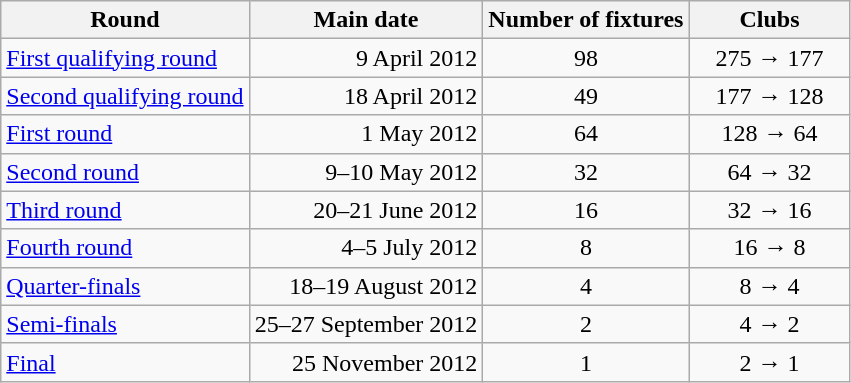<table class="wikitable" style="text-align:center">
<tr>
<th>Round</th>
<th>Main date</th>
<th>Number of fixtures</th>
<th width=100>Clubs</th>
</tr>
<tr>
<td align=left><a href='#'>First qualifying round</a></td>
<td align=right>9 April 2012</td>
<td>98</td>
<td>275 → 177</td>
</tr>
<tr>
<td align=left><a href='#'>Second qualifying round</a></td>
<td align=right>18 April 2012</td>
<td>49</td>
<td>177 → 128</td>
</tr>
<tr>
<td align=left><a href='#'>First round</a></td>
<td align=right>1 May 2012</td>
<td>64</td>
<td>128 → 64</td>
</tr>
<tr>
<td align=left><a href='#'>Second round</a></td>
<td align=right>9–10 May 2012</td>
<td>32</td>
<td>64 → 32</td>
</tr>
<tr>
<td align=left><a href='#'>Third round</a></td>
<td align=right>20–21 June 2012</td>
<td>16</td>
<td>32 → 16</td>
</tr>
<tr>
<td align=left><a href='#'>Fourth round</a></td>
<td align=right>4–5 July 2012</td>
<td>8</td>
<td>16 → 8</td>
</tr>
<tr>
<td align=left><a href='#'>Quarter-finals</a></td>
<td align=right>18–19 August 2012</td>
<td>4</td>
<td>8 → 4</td>
</tr>
<tr>
<td align=left><a href='#'>Semi-finals</a></td>
<td align=right>25–27 September 2012</td>
<td>2</td>
<td>4 → 2</td>
</tr>
<tr>
<td align=left><a href='#'>Final</a></td>
<td align=right>25 November 2012</td>
<td>1</td>
<td>2 → 1</td>
</tr>
</table>
